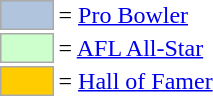<table>
<tr>
<td style="background-color:lightsteelblue; border:1px solid #aaaaaa; width:2em;"></td>
<td>= <a href='#'>Pro Bowler</a></td>
</tr>
<tr>
<td style="background-color:#CCFFCC; border:1px solid #aaaaaa; width:2em;"></td>
<td>= <a href='#'>AFL All-Star</a></td>
</tr>
<tr>
<td style="background-color:#FFCC00; border:1px solid #aaaaaa; width:2em;"></td>
<td>= <a href='#'>Hall of Famer</a></td>
</tr>
</table>
